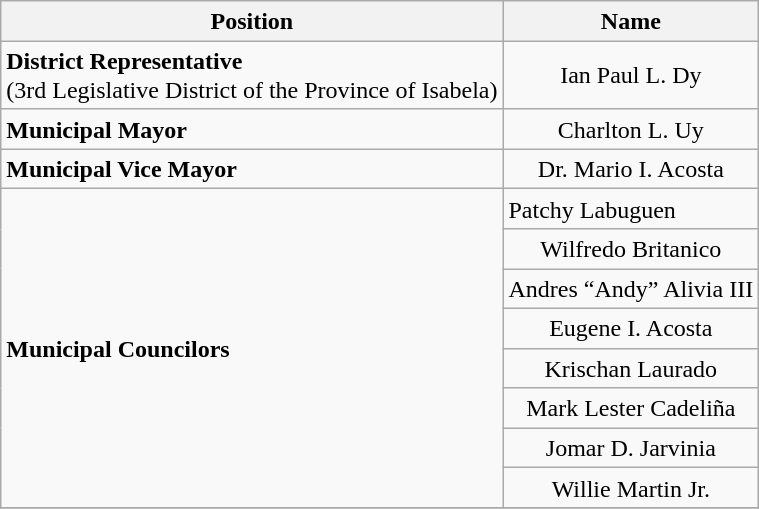<table class="wikitable" style="line-height:1.20em; font-size:100%;">
<tr>
<th>Position</th>
<th>Name</th>
</tr>
<tr>
<td><strong>District Representative</strong><br>(3rd Legislative District of the Province of Isabela)</td>
<td style="text-align:center;">Ian Paul L. Dy</td>
</tr>
<tr>
<td><strong>Municipal Mayor</strong></td>
<td style="text-align:center;">Charlton L. Uy</td>
</tr>
<tr>
<td><strong>Municipal Vice Mayor</strong></td>
<td style="text-align:center;">Dr. Mario I. Acosta</td>
</tr>
<tr>
<td rowspan=8><strong>Municipal Councilors</strong></td>
<td>Patchy Labuguen</td>
</tr>
<tr>
<td style="text-align:center;">Wilfredo Britanico</td>
</tr>
<tr>
<td style="text-align:center;">Andres “Andy” Alivia III</td>
</tr>
<tr>
<td style="text-align:center;">Eugene I. Acosta</td>
</tr>
<tr>
<td style="text-align:center;">Krischan Laurado</td>
</tr>
<tr>
<td style="text-align:center;">Mark Lester Cadeliña</td>
</tr>
<tr>
<td style="text-align:center;">Jomar D. Jarvinia</td>
</tr>
<tr>
<td style="text-align:center;">Willie Martin Jr.</td>
</tr>
<tr>
</tr>
</table>
